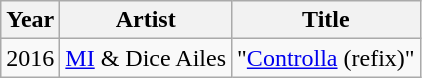<table class="wikitable sortable">
<tr>
<th>Year</th>
<th>Artist</th>
<th>Title</th>
</tr>
<tr>
<td>2016</td>
<td><a href='#'>MI</a> & Dice Ailes</td>
<td>"<a href='#'>Controlla</a> (refix)"</td>
</tr>
</table>
